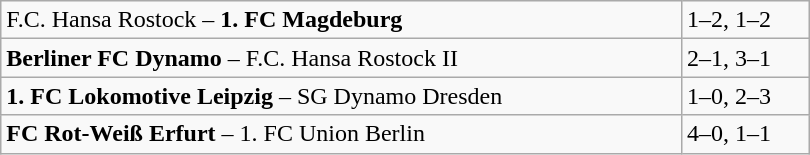<table class="wikitable" style="width:540px;">
<tr>
<td>F.C. Hansa Rostock – <strong>1. FC Magdeburg</strong></td>
<td>1–2, 1–2</td>
</tr>
<tr>
<td><strong>Berliner FC Dynamo</strong> – F.C. Hansa Rostock II</td>
<td>2–1, 3–1</td>
</tr>
<tr>
<td><strong>1. FC Lokomotive Leipzig</strong> – SG Dynamo Dresden</td>
<td>1–0, 2–3</td>
</tr>
<tr>
<td><strong>FC Rot-Weiß Erfurt</strong> – 1. FC Union Berlin</td>
<td>4–0, 1–1</td>
</tr>
</table>
